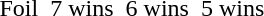<table>
<tr>
<td>Foil</td>
<td></td>
<td>7 wins</td>
<td></td>
<td>6 wins</td>
<td></td>
<td>5 wins</td>
</tr>
</table>
